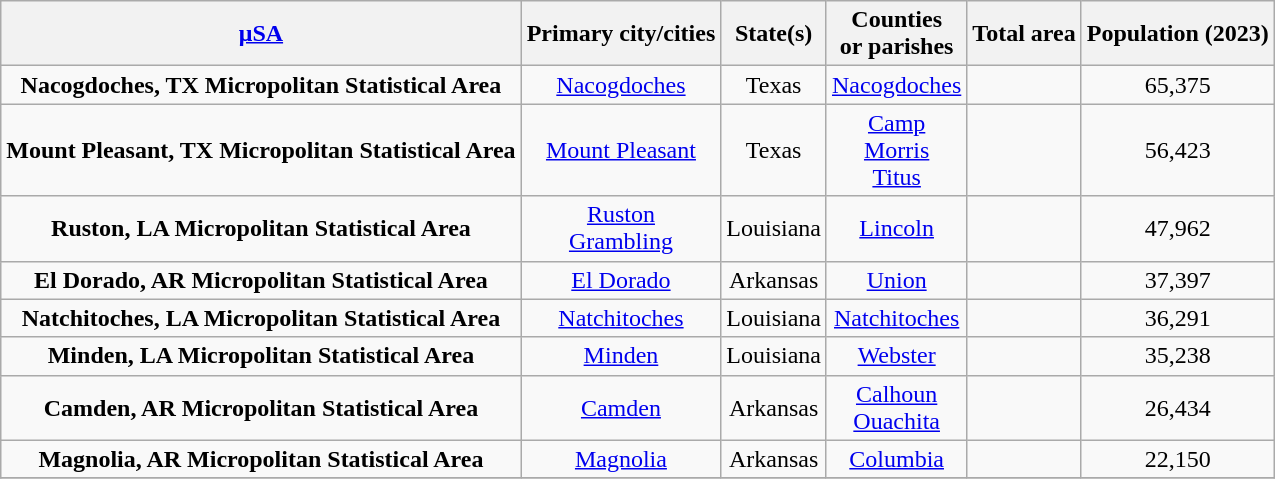<table class="wikitable sortable" border="1" style="text-align:center;">
<tr>
<th><a href='#'>μSA</a></th>
<th>Primary city/cities</th>
<th>State(s)</th>
<th>Counties<br>or parishes</th>
<th>Total area</th>
<th>Population (2023)</th>
</tr>
<tr>
<td><strong>Nacogdoches, TX Micropolitan Statistical Area</strong></td>
<td><a href='#'>Nacogdoches</a></td>
<td>Texas</td>
<td><a href='#'>Nacogdoches</a></td>
<td></td>
<td>65,375</td>
</tr>
<tr>
<td><strong>Mount Pleasant, TX Micropolitan Statistical Area</strong></td>
<td><a href='#'>Mount Pleasant</a></td>
<td>Texas</td>
<td><a href='#'>Camp</a><br><a href='#'>Morris</a><br><a href='#'>Titus</a></td>
<td></td>
<td>56,423</td>
</tr>
<tr>
<td><strong>Ruston, LA Micropolitan Statistical Area</strong></td>
<td><a href='#'>Ruston</a><br><a href='#'>Grambling</a></td>
<td>Louisiana</td>
<td><a href='#'>Lincoln</a></td>
<td></td>
<td>47,962</td>
</tr>
<tr>
<td><strong>El Dorado, AR Micropolitan Statistical Area</strong></td>
<td><a href='#'>El Dorado</a></td>
<td>Arkansas</td>
<td><a href='#'>Union</a></td>
<td></td>
<td>37,397</td>
</tr>
<tr>
<td><strong>Natchitoches, LA Micropolitan Statistical Area</strong></td>
<td><a href='#'>Natchitoches</a></td>
<td>Louisiana</td>
<td><a href='#'>Natchitoches</a></td>
<td></td>
<td>36,291</td>
</tr>
<tr>
<td><strong>Minden, LA Micropolitan Statistical Area</strong></td>
<td><a href='#'>Minden</a></td>
<td>Louisiana</td>
<td><a href='#'>Webster</a></td>
<td></td>
<td>35,238</td>
</tr>
<tr>
<td><strong>Camden, AR Micropolitan Statistical Area</strong></td>
<td><a href='#'>Camden</a></td>
<td>Arkansas</td>
<td><a href='#'>Calhoun</a><br><a href='#'>Ouachita</a></td>
<td></td>
<td>26,434</td>
</tr>
<tr>
<td><strong>Magnolia, AR Micropolitan Statistical Area</strong></td>
<td><a href='#'>Magnolia</a></td>
<td>Arkansas</td>
<td><a href='#'>Columbia</a></td>
<td></td>
<td>22,150</td>
</tr>
<tr>
</tr>
</table>
